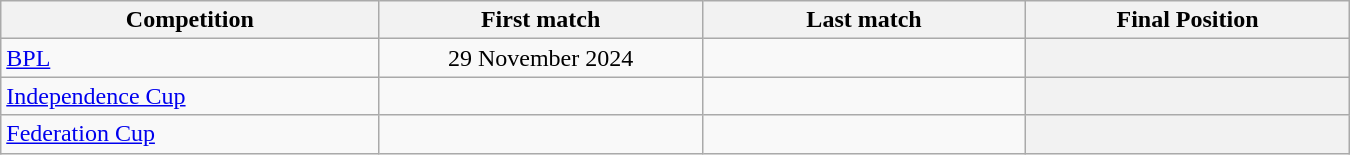<table class="wikitable" style="text-align:center; width:900px; font-size="80%";">
<tr>
<th style="text-align:center; width:200px;">Competition</th>
<th style="text-align:center; width:170px;">First match</th>
<th style="text-align:center; width:170px;">Last match</th>
<th style="text-align:center; width:170px;">Final Position</th>
</tr>
<tr>
<td style="text-align:left;"><a href='#'>BPL</a></td>
<td>29 November 2024</td>
<td></td>
<th></th>
</tr>
<tr>
<td style="text-align:left;"><a href='#'>Independence Cup</a></td>
<td></td>
<td></td>
<th></th>
</tr>
<tr>
<td style="text-align:left;"><a href='#'>Federation Cup</a></td>
<td></td>
<td></td>
<th></th>
</tr>
</table>
